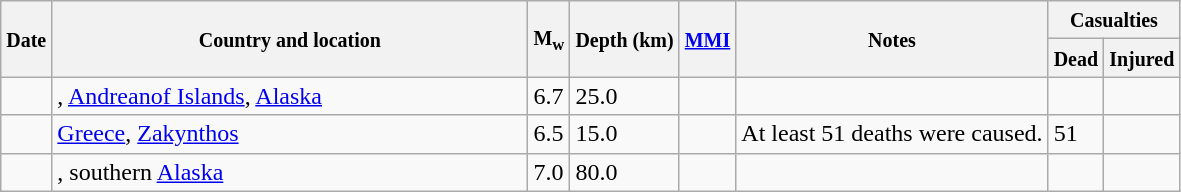<table class="wikitable sortable sort-under" style="border:1px black; margin-left:1em;">
<tr>
<th rowspan="2"><small>Date</small></th>
<th rowspan="2" style="width: 310px"><small>Country and location</small></th>
<th rowspan="2"><small>M<sub>w</sub></small></th>
<th rowspan="2"><small>Depth (km)</small></th>
<th rowspan="2"><small><a href='#'>MMI</a></small></th>
<th rowspan="2" class="unsortable"><small>Notes</small></th>
<th colspan="2"><small>Casualties</small></th>
</tr>
<tr>
<th><small>Dead</small></th>
<th><small>Injured</small></th>
</tr>
<tr>
<td></td>
<td>, <a href='#'>Andreanof Islands</a>, <a href='#'>Alaska</a></td>
<td>6.7</td>
<td>25.0</td>
<td></td>
<td></td>
<td></td>
<td></td>
</tr>
<tr>
<td></td>
<td> <a href='#'>Greece</a>, <a href='#'>Zakynthos</a></td>
<td>6.5</td>
<td>15.0</td>
<td></td>
<td>At least 51 deaths were caused.</td>
<td>51</td>
<td></td>
</tr>
<tr>
<td></td>
<td>, southern <a href='#'>Alaska</a></td>
<td>7.0</td>
<td>80.0</td>
<td></td>
<td></td>
<td></td>
<td></td>
</tr>
</table>
